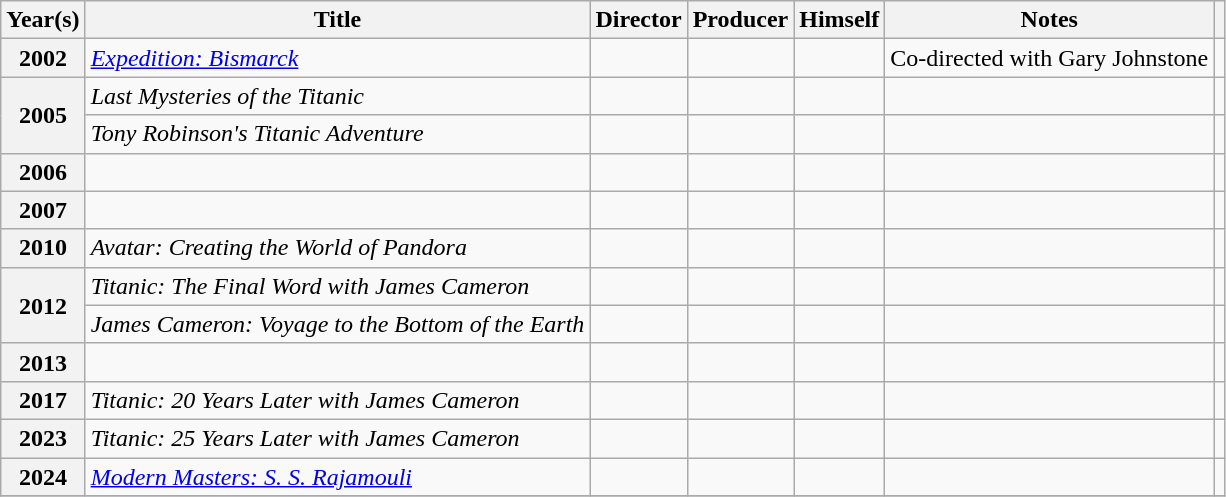<table class="wikitable plainrowheaders">
<tr>
<th scope="col">Year(s)</th>
<th scope="col">Title</th>
<th scope="col">Director</th>
<th scope="col">Producer</th>
<th scope="col">Himself</th>
<th scope="col">Notes</th>
<th scope="col"></th>
</tr>
<tr>
<th scope="row">2002</th>
<td><em><a href='#'>Expedition: Bismarck</a></em></td>
<td></td>
<td></td>
<td></td>
<td>Co-directed with Gary Johnstone</td>
<td style="text-align:center;"></td>
</tr>
<tr>
<th scope="row" rowspan=2>2005</th>
<td><em>Last Mysteries of the Titanic</em></td>
<td></td>
<td></td>
<td></td>
<td></td>
<td style="text-align:center;"></td>
</tr>
<tr>
<td><em>Tony Robinson's Titanic Adventure</em></td>
<td></td>
<td></td>
<td></td>
<td></td>
<td style="text-align:center;"></td>
</tr>
<tr>
<th scope="row">2006</th>
<td><em></em></td>
<td></td>
<td></td>
<td></td>
<td></td>
<td style="text-align:center;"></td>
</tr>
<tr>
<th scope="row">2007</th>
<td><em></em></td>
<td></td>
<td></td>
<td></td>
<td></td>
<td style="text-align:center;"></td>
</tr>
<tr>
<th scope="row">2010</th>
<td><em>Avatar: Creating the World of Pandora</em></td>
<td></td>
<td></td>
<td></td>
<td></td>
<td style="text-align:center;"></td>
</tr>
<tr>
<th scope="row" rowspan=2>2012</th>
<td><em>Titanic: The Final Word with James Cameron</em></td>
<td></td>
<td></td>
<td></td>
<td></td>
<td style="text-align:center;"></td>
</tr>
<tr>
<td><em>James Cameron: Voyage to the Bottom of the Earth</em></td>
<td></td>
<td></td>
<td></td>
<td></td>
<td style="text-align:center;"></td>
</tr>
<tr>
<th scope="row">2013</th>
<td><em></em></td>
<td></td>
<td></td>
<td></td>
<td></td>
<td style="text-align:center;"></td>
</tr>
<tr>
<th scope="row">2017</th>
<td><em>Titanic: 20 Years Later with James Cameron</em></td>
<td></td>
<td></td>
<td></td>
<td></td>
<td style="text-align:center;"></td>
</tr>
<tr>
<th scope="row">2023</th>
<td><em>Titanic: 25 Years Later with James Cameron</em></td>
<td></td>
<td></td>
<td></td>
<td></td>
<td style="text-align:center;"></td>
</tr>
<tr>
<th scope="row">2024</th>
<td><em><a href='#'>Modern Masters: S. S. Rajamouli</a></em></td>
<td></td>
<td></td>
<td></td>
<td></td>
<td></td>
</tr>
<tr>
</tr>
</table>
